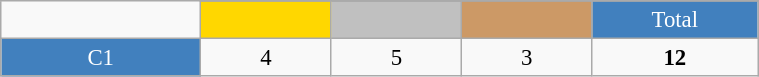<table class="wikitable"  style="font-size:95%; text-align:center; border:gray solid 1px; width:40%;">
<tr>
<td rowspan="2" style="width:3%;"></td>
</tr>
<tr>
<td style="width:2%;" bgcolor=gold></td>
<td style="width:2%;" bgcolor=silver></td>
<td style="width:2%;" bgcolor=cc9966></td>
<td style="width:2%; background-color:#4180be; color:white;">Total</td>
</tr>
<tr>
<td style="background-color:#4180be; color:white;">C1</td>
<td>4</td>
<td>5</td>
<td>3</td>
<td><strong>12</strong></td>
</tr>
</table>
